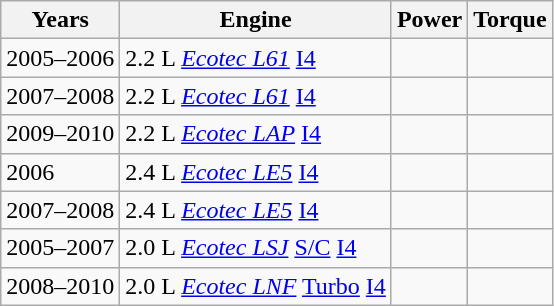<table class=wikitable>
<tr>
<th>Years</th>
<th>Engine</th>
<th>Power</th>
<th>Torque</th>
</tr>
<tr>
<td>2005–2006</td>
<td>2.2 L <em><a href='#'>Ecotec L61</a></em> <a href='#'>I4</a></td>
<td></td>
<td></td>
</tr>
<tr>
<td>2007–2008</td>
<td>2.2 L <em><a href='#'>Ecotec L61</a></em> <a href='#'>I4</a></td>
<td></td>
<td></td>
</tr>
<tr>
<td>2009–2010</td>
<td>2.2 L <em><a href='#'>Ecotec LAP</a></em> <a href='#'>I4</a></td>
<td></td>
<td></td>
</tr>
<tr>
<td>2006</td>
<td>2.4 L <em><a href='#'>Ecotec LE5</a></em> <a href='#'>I4</a></td>
<td></td>
<td></td>
</tr>
<tr>
<td>2007–2008</td>
<td>2.4 L <em><a href='#'>Ecotec LE5</a></em> <a href='#'>I4</a></td>
<td></td>
<td></td>
</tr>
<tr>
<td>2005–2007</td>
<td>2.0 L <em><a href='#'>Ecotec LSJ</a></em> <a href='#'>S/C</a> <a href='#'>I4</a></td>
<td></td>
<td></td>
</tr>
<tr>
<td>2008–2010</td>
<td>2.0 L <em><a href='#'>Ecotec LNF</a></em> <a href='#'>Turbo</a> <a href='#'>I4</a></td>
<td></td>
<td></td>
</tr>
</table>
